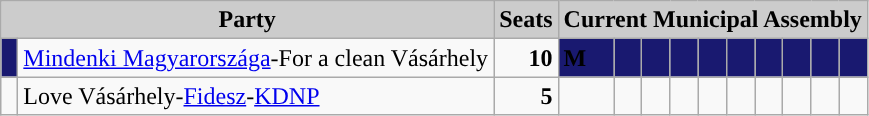<table class="wikitable">
<tr>
<th style="background:#ccc" colspan="2">Party</th>
<th style="background:#ccc">Seats</th>
<th style="background:#ccc" colspan="10">Current Municipal Assembly</th>
</tr>
<tr>
<td style="background-color: #191970"> </td>
<td><a href='#'>Mindenki Magyarországa</a>-For a clean Vásárhely</td>
<td style="text-align: right"><strong>10</strong></td>
<td style="background-color: #191970"><span><strong>M</strong></span></td>
<td style="background-color: #191970"> </td>
<td style="background-color: #191970"> </td>
<td style="background-color: #191970"> </td>
<td style="background-color: #191970"> </td>
<td style="background-color: #191970"> </td>
<td style="background-color: #191970"> </td>
<td style="background-color: #191970"> </td>
<td style="background-color: #191970"> </td>
<td style="background-color: #191970"> </td>
</tr>
<tr>
<td style="background-color: "> </td>
<td>Love Vásárhely-<a href='#'>Fidesz</a>-<a href='#'>KDNP</a></td>
<td style="text-align: right"><strong>5</strong></td>
<td style="background-color: "> </td>
<td style="background-color: "> </td>
<td style="background-color: "> </td>
<td style="background-color: "> </td>
<td style="background-color: "> </td>
<td> </td>
<td> </td>
<td> </td>
<td> </td>
<td> </td>
</tr>
</table>
